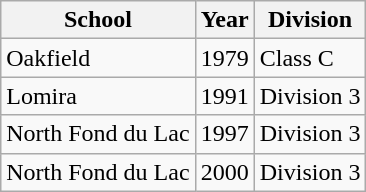<table class="wikitable">
<tr>
<th>School</th>
<th>Year</th>
<th>Division</th>
</tr>
<tr>
<td>Oakfield</td>
<td>1979</td>
<td>Class C</td>
</tr>
<tr>
<td>Lomira</td>
<td>1991</td>
<td>Division 3</td>
</tr>
<tr>
<td>North Fond du Lac</td>
<td>1997</td>
<td>Division 3</td>
</tr>
<tr>
<td>North Fond du Lac</td>
<td>2000</td>
<td>Division 3</td>
</tr>
</table>
